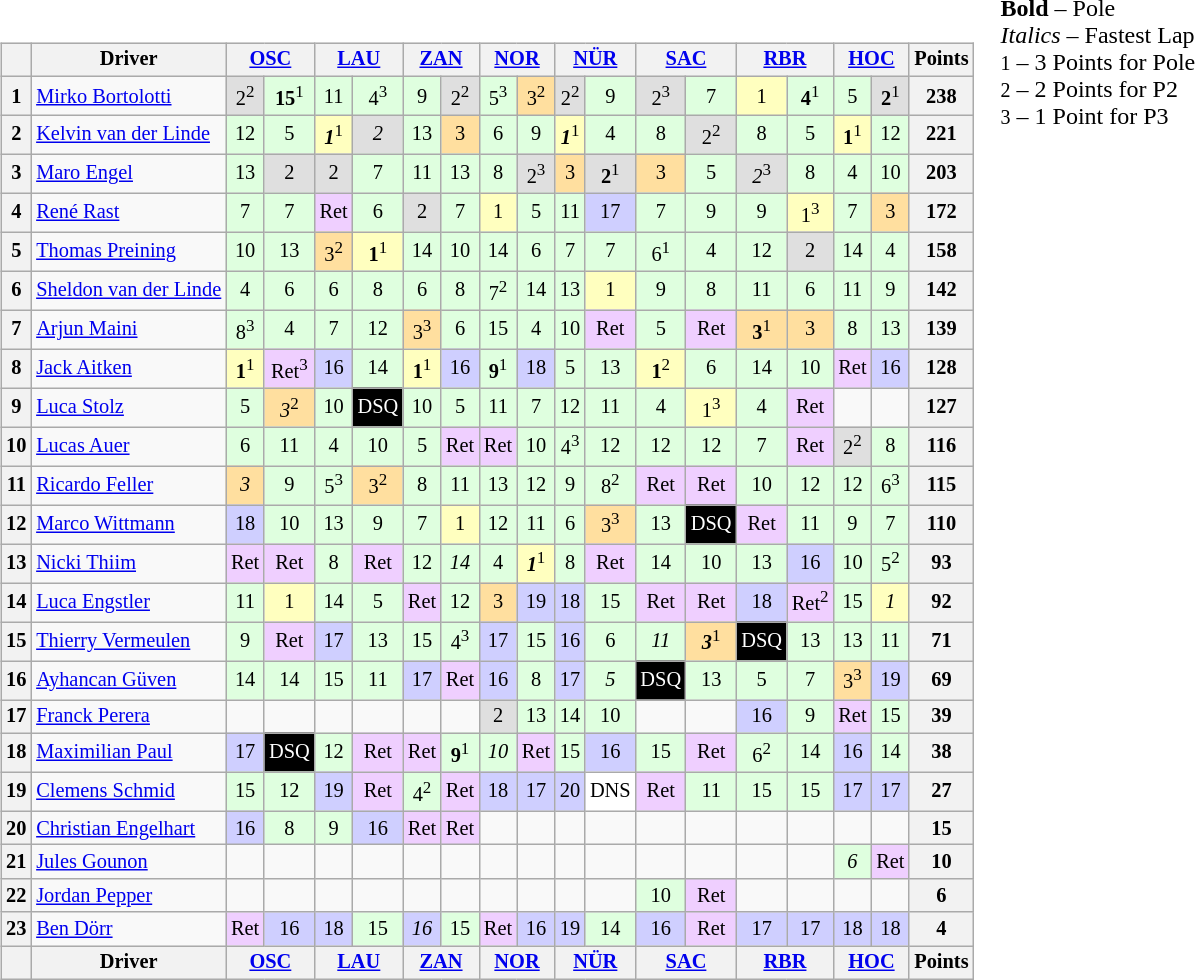<table>
<tr>
<td><br><table class="wikitable" style="font-size:85%; text-align:center;">
<tr>
<th></th>
<th>Driver</th>
<th colspan="2"><a href='#'>OSC</a><br></th>
<th colspan="2"><a href='#'>LAU</a><br></th>
<th colspan="2"><a href='#'>ZAN</a><br></th>
<th colspan="2"><a href='#'>NOR</a><br></th>
<th colspan="2"><a href='#'>NÜR</a><br></th>
<th colspan="2"><a href='#'>SAC</a><br></th>
<th colspan="2"><a href='#'>RBR</a><br></th>
<th colspan="2"><a href='#'>HOC</a><br></th>
<th>Points</th>
</tr>
<tr>
<th>1</th>
<td align="left"> <a href='#'>Mirko Bortolotti</a></td>
<td style="background:#dfdfdf;">2<sup>2</sup></td>
<td style="background:#dfffdf;"><strong>15</strong><sup>1</sup></td>
<td style="background:#dfffdf;">11</td>
<td style="background:#dfffdf;">4<sup>3</sup></td>
<td style="background:#dfffdf;">9</td>
<td style="background:#dfdfdf;">2<sup>2</sup></td>
<td style="background:#dfffdf;">5<sup>3</sup></td>
<td style="background:#ffdf9f;">3<sup>2</sup></td>
<td style="background:#dfdfdf;">2<sup>2</sup></td>
<td style="background:#dfffdf;">9</td>
<td style="background:#dfdfdf;">2<sup>3</sup></td>
<td style="background:#dfffdf;">7</td>
<td style="background:#ffffbf;">1</td>
<td style="background:#dfffdf;"><strong>4</strong><sup>1</sup></td>
<td style="background:#dfffdf;">5</td>
<td style="background:#dfdfdf;"><strong>2</strong><sup>1</sup></td>
<th>238</th>
</tr>
<tr>
<th>2</th>
<td align="left"> <a href='#'>Kelvin van der Linde</a></td>
<td style="background:#dfffdf;">12</td>
<td style="background:#dfffdf;">5</td>
<td style="background:#ffffbf;"><strong><em>1</em></strong><sup>1</sup></td>
<td style="background:#dfdfdf;"><em>2</em></td>
<td style="background:#dfffdf;">13</td>
<td style="background:#ffdf9f;">3</td>
<td style="background:#dfffdf;">6</td>
<td style="background:#dfffdf;">9</td>
<td style="background:#ffffbf;"><strong><em>1</em></strong><sup>1</sup></td>
<td style="background:#dfffdf;">4</td>
<td style="background:#dfffdf;">8</td>
<td style="background:#dfdfdf;">2<sup>2</sup></td>
<td style="background:#dfffdf;">8</td>
<td style="background:#dfffdf;">5</td>
<td style="background:#ffffbf;"><strong>1</strong><sup>1</sup></td>
<td style="background:#dfffdf;">12</td>
<th>221</th>
</tr>
<tr>
<th>3</th>
<td align="left"> <a href='#'>Maro Engel</a></td>
<td style="background:#dfffdf;">13</td>
<td style="background:#dfdfdf;">2</td>
<td style="background:#dfdfdf;">2</td>
<td style="background:#dfffdf;">7</td>
<td style="background:#dfffdf;">11</td>
<td style="background:#dfffdf;">13</td>
<td style="background:#dfffdf;">8</td>
<td style="background:#dfdfdf;">2<sup>3</sup></td>
<td style="background:#ffdf9f;">3</td>
<td style="background:#dfdfdf;"><strong>2</strong><sup>1</sup></td>
<td style="background:#ffdf9f;">3</td>
<td style="background:#dfffdf;">5</td>
<td style="background:#dfdfdf;"><em>2</em><sup>3</sup></td>
<td style="background:#dfffdf;">8</td>
<td style="background:#dfffdf;">4</td>
<td style="background:#dfffdf;">10</td>
<th>203</th>
</tr>
<tr>
<th>4</th>
<td align="left"> <a href='#'>René Rast</a></td>
<td style="background:#dfffdf;">7</td>
<td style="background:#dfffdf;">7</td>
<td style="background:#efcfff;">Ret</td>
<td style="background:#dfffdf;">6</td>
<td style="background:#dfdfdf;">2</td>
<td style="background:#dfffdf;">7</td>
<td style="background:#ffffbf;">1</td>
<td style="background:#dfffdf;">5</td>
<td style="background:#dfffdf;">11</td>
<td style="background:#cfcfff;">17</td>
<td style="background:#dfffdf;">7</td>
<td style="background:#dfffdf;">9</td>
<td style="background:#dfffdf;">9</td>
<td style="background:#ffffbf;">1<sup>3</sup></td>
<td style="background:#dfffdf;">7</td>
<td style="background:#ffdf9f;">3</td>
<th>172</th>
</tr>
<tr>
<th>5</th>
<td align="left"> <a href='#'>Thomas Preining</a></td>
<td style="background:#dfffdf;">10</td>
<td style="background:#dfffdf;">13</td>
<td style="background:#ffdf9f;">3<sup>2</sup></td>
<td style="background:#ffffbf;"><strong>1</strong><sup>1</sup></td>
<td style="background:#dfffdf;">14</td>
<td style="background:#dfffdf;">10</td>
<td style="background:#dfffdf;">14</td>
<td style="background:#dfffdf;">6</td>
<td style="background:#dfffdf;">7</td>
<td style="background:#dfffdf;">7</td>
<td style="background:#dfffdf;">6<sup>1</sup></td>
<td style="background:#dfffdf;">4</td>
<td style="background:#dfffdf;">12</td>
<td style="background:#dfdfdf;">2</td>
<td style="background:#dfffdf;">14</td>
<td style="background:#dfffdf;">4</td>
<th>158</th>
</tr>
<tr>
<th>6</th>
<td nowrap="" align="left"> <a href='#'>Sheldon van der Linde</a></td>
<td style="background:#dfffdf;">4</td>
<td style="background:#dfffdf;">6</td>
<td style="background:#dfffdf;">6</td>
<td style="background:#dfffdf;">8</td>
<td style="background:#dfffdf;">6</td>
<td style="background:#dfffdf;">8</td>
<td style="background:#dfffdf;">7<sup>2</sup></td>
<td style="background:#dfffdf;">14</td>
<td style="background:#dfffdf;">13</td>
<td style="background:#ffffbf;">1</td>
<td style="background:#dfffdf;">9</td>
<td style="background:#dfffdf;">8</td>
<td style="background:#dfffdf;">11</td>
<td style="background:#dfffdf;">6</td>
<td style="background:#dfffdf;">11</td>
<td style="background:#dfffdf;">9</td>
<th>142</th>
</tr>
<tr>
<th>7</th>
<td align="left"> <a href='#'>Arjun Maini</a></td>
<td style="background:#dfffdf;">8<sup>3</sup></td>
<td style="background:#dfffdf;">4</td>
<td style="background:#dfffdf;">7</td>
<td style="background:#dfffdf;">12</td>
<td style="background:#ffdf9f;">3<sup>3</sup></td>
<td style="background:#dfffdf;">6</td>
<td style="background:#dfffdf;">15</td>
<td style="background:#dfffdf;">4</td>
<td style="background:#dfffdf;">10</td>
<td style="background:#efcfff;">Ret</td>
<td style="background:#dfffdf;">5</td>
<td style="background:#efcfff;">Ret</td>
<td style="background:#ffdf9f;"><strong>3</strong><sup>1</sup></td>
<td style="background:#ffdf9f;">3</td>
<td style="background:#dfffdf;">8</td>
<td style="background:#dfffdf;">13</td>
<th>139</th>
</tr>
<tr>
<th>8</th>
<td align="left"> <a href='#'>Jack Aitken</a></td>
<td style="background:#ffffbf;"><strong>1</strong><sup>1</sup></td>
<td style="background:#efcfff;">Ret<sup>3</sup></td>
<td style="background:#cfcfff;">16</td>
<td style="background:#dfffdf;">14</td>
<td style="background:#ffffbf;"><strong>1</strong><sup>1</sup></td>
<td style="background:#cfcfff;">16</td>
<td style="background:#dfffdf;"><strong>9</strong><sup>1</sup></td>
<td style="background:#cfcfff;">18</td>
<td style="background:#dfffdf;">5</td>
<td style="background:#dfffdf;">13</td>
<td style="background:#ffffbf;"><strong>1</strong><sup>2</sup></td>
<td style="background:#dfffdf;">6</td>
<td style="background:#dfffdf;">14</td>
<td style="background:#dfffdf;">10</td>
<td style="background:#efcfff;">Ret</td>
<td style="background:#cfcfff;">16</td>
<th>128</th>
</tr>
<tr>
<th>9</th>
<td align="left"> <a href='#'>Luca Stolz</a></td>
<td style="background:#dfffdf;">5</td>
<td style="background:#ffdf9f;"><em>3</em><sup>2</sup></td>
<td style="background:#dfffdf;">10</td>
<td style="background-color:#000000;color:white">DSQ</td>
<td style="background:#dfffdf;">10</td>
<td style="background:#dfffdf;">5</td>
<td style="background:#dfffdf;">11</td>
<td style="background:#dfffdf;">7</td>
<td style="background:#dfffdf;">12</td>
<td style="background:#dfffdf;">11</td>
<td style="background:#dfffdf;">4</td>
<td style="background:#ffffbf;">1<sup>3</sup></td>
<td style="background:#dfffdf;">4</td>
<td style="background:#efcfff;">Ret</td>
<td></td>
<td></td>
<th>127</th>
</tr>
<tr>
<th>10</th>
<td align="left"> <a href='#'>Lucas Auer</a></td>
<td style="background:#dfffdf;">6</td>
<td style="background:#dfffdf;">11</td>
<td style="background:#dfffdf;">4</td>
<td style="background:#dfffdf;">10</td>
<td style="background:#dfffdf;">5</td>
<td style="background:#efcfff;">Ret</td>
<td style="background:#efcfff;">Ret</td>
<td style="background:#dfffdf;">10</td>
<td style="background:#dfffdf;">4<sup>3</sup></td>
<td style="background:#dfffdf;">12</td>
<td style="background:#dfffdf;">12</td>
<td style="background:#dfffdf;">12</td>
<td style="background:#dfffdf;">7</td>
<td style="background:#efcfff;">Ret</td>
<td style="background:#dfdfdf;">2<sup>2</sup></td>
<td style="background:#dfffdf;">8</td>
<th>116</th>
</tr>
<tr>
<th>11</th>
<td align="left"> <a href='#'>Ricardo Feller</a></td>
<td style="background:#ffdf9f;"><em>3</em></td>
<td style="background:#dfffdf;">9</td>
<td style="background:#dfffdf;">5<sup>3</sup></td>
<td style="background:#ffdf9f;">3<sup>2</sup></td>
<td style="background:#dfffdf;">8</td>
<td style="background:#dfffdf;">11</td>
<td style="background:#dfffdf;">13</td>
<td style="background:#dfffdf;">12</td>
<td style="background:#dfffdf;">9</td>
<td style="background:#dfffdf;">8<sup>2</sup></td>
<td style="background:#efcfff;">Ret</td>
<td style="background:#efcfff;">Ret</td>
<td style="background:#dfffdf;">10</td>
<td style="background:#dfffdf;">12</td>
<td style="background:#dfffdf;">12</td>
<td style="background:#dfffdf;">6<sup>3</sup></td>
<th>115</th>
</tr>
<tr>
<th>12</th>
<td align="left"> <a href='#'>Marco Wittmann</a></td>
<td style="background:#cfcfff;">18</td>
<td style="background:#dfffdf;">10</td>
<td style="background:#dfffdf;">13</td>
<td style="background:#dfffdf;">9</td>
<td style="background:#dfffdf;">7</td>
<td style="background:#ffffbf;">1</td>
<td style="background:#dfffdf;">12</td>
<td style="background:#dfffdf;">11</td>
<td style="background:#dfffdf;">6</td>
<td style="background:#ffdf9f;">3<sup>3</sup></td>
<td style="background:#dfffdf;">13</td>
<td style="background-color:#000000;color:white">DSQ</td>
<td style="background:#efcfff;">Ret</td>
<td style="background:#dfffdf;">11</td>
<td style="background:#dfffdf;">9</td>
<td style="background:#dfffdf;">7</td>
<th>110</th>
</tr>
<tr>
<th>13</th>
<td align="left"> <a href='#'>Nicki Thiim</a></td>
<td style="background:#efcfff;">Ret</td>
<td style="background:#efcfff;">Ret</td>
<td style="background:#dfffdf;">8</td>
<td style="background:#efcfff;">Ret</td>
<td style="background:#dfffdf;">12</td>
<td style="background:#dfffdf;"><em>14</em></td>
<td style="background:#dfffdf;">4</td>
<td style="background:#ffffbf;"><strong><em>1</em></strong><sup>1</sup></td>
<td style="background:#dfffdf;">8</td>
<td style="background:#efcfff;">Ret</td>
<td style="background:#dfffdf;">14</td>
<td style="background:#dfffdf;">10</td>
<td style="background:#dfffdf;">13</td>
<td style="background:#cfcfff;">16</td>
<td style="background:#dfffdf;">10</td>
<td style="background:#dfffdf;">5<sup>2</sup></td>
<th>93</th>
</tr>
<tr>
<th>14</th>
<td align="left"> <a href='#'>Luca Engstler</a></td>
<td style="background:#dfffdf;">11</td>
<td style="background:#ffffbf;">1</td>
<td style="background:#dfffdf;">14</td>
<td style="background:#dfffdf;">5</td>
<td style="background:#efcfff;">Ret</td>
<td style="background:#dfffdf;">12</td>
<td style="background:#ffdf9f;">3</td>
<td style="background:#cfcfff;">19</td>
<td style="background:#cfcfff;">18</td>
<td style="background:#dfffdf;">15</td>
<td style="background:#efcfff;">Ret</td>
<td style="background:#efcfff;">Ret</td>
<td style="background:#cfcfff;">18</td>
<td style="background:#efcfff;">Ret<sup>2</sup></td>
<td style="background:#dfffdf;">15</td>
<td style="background:#ffffbf;"><em>1</em></td>
<th>92</th>
</tr>
<tr>
<th>15</th>
<td align="left"> <a href='#'>Thierry Vermeulen</a></td>
<td style="background:#dfffdf;">9</td>
<td style="background:#efcfff;">Ret</td>
<td style="background:#cfcfff;">17</td>
<td style="background:#dfffdf;">13</td>
<td style="background:#dfffdf;">15</td>
<td style="background:#dfffdf;">4<sup>3</sup></td>
<td style="background:#cfcfff;">17</td>
<td style="background:#dfffdf;">15</td>
<td style="background:#cfcfff;">16</td>
<td style="background:#dfffdf;">6</td>
<td style="background:#dfffdf;"><em>11</em></td>
<td style="background:#ffdf9f;"><strong><em>3</em></strong><sup>1</sup></td>
<td style="background-color:#000000;color:white">DSQ</td>
<td style="background:#dfffdf;">13</td>
<td style="background:#dfffdf;">13</td>
<td style="background:#dfffdf;">11</td>
<th>71</th>
</tr>
<tr>
<th>16</th>
<td align="left"> <a href='#'>Ayhancan Güven</a></td>
<td style="background:#dfffdf;">14</td>
<td style="background:#dfffdf;">14</td>
<td style="background:#dfffdf;">15</td>
<td style="background:#dfffdf;">11</td>
<td style="background:#cfcfff;">17</td>
<td style="background:#efcfff;">Ret</td>
<td style="background:#cfcfff;">16</td>
<td style="background:#dfffdf;">8</td>
<td style="background:#cfcfff;">17</td>
<td style="background:#dfffdf;"><em>5</em></td>
<td style="background-color:#000000;color:white">DSQ</td>
<td style="background:#dfffdf;">13</td>
<td style="background:#dfffdf;">5</td>
<td style="background:#dfffdf;">7</td>
<td style="background:#ffdf9f;">3<sup>3</sup></td>
<td style="background:#cfcfff;">19</td>
<th>69</th>
</tr>
<tr>
<th>17</th>
<td align="left"> <a href='#'>Franck Perera</a></td>
<td></td>
<td></td>
<td></td>
<td></td>
<td></td>
<td></td>
<td style="background:#dfdfdf;">2</td>
<td style="background:#dfffdf;">13</td>
<td style="background:#dfffdf;">14</td>
<td style="background:#dfffdf;">10</td>
<td></td>
<td></td>
<td style="background:#cfcfff;">16</td>
<td style="background:#dfffdf;">9</td>
<td style="background:#efcfff;">Ret</td>
<td style="background:#dfffdf;">15</td>
<th>39</th>
</tr>
<tr>
<th>18</th>
<td align="left"> <a href='#'>Maximilian Paul</a></td>
<td style="background:#cfcfff;">17</td>
<td style="background-color:#000000;color:white">DSQ</td>
<td style="background:#dfffdf;">12</td>
<td style="background:#efcfff;">Ret</td>
<td style="background:#efcfff;">Ret</td>
<td style="background:#dfffdf;"><strong>9</strong><sup>1</sup></td>
<td style="background:#dfffdf;"><em>10</em></td>
<td style="background:#efcfff;">Ret</td>
<td style="background:#dfffdf;">15</td>
<td style="background:#cfcfff;">16</td>
<td style="background:#dfffdf;">15</td>
<td style="background:#efcfff;">Ret</td>
<td style="background:#dfffdf;">6<sup>2</sup></td>
<td style="background:#dfffdf;">14</td>
<td style="background:#cfcfff;">16</td>
<td style="background:#dfffdf;">14</td>
<th>38</th>
</tr>
<tr>
<th>19</th>
<td align="left"> <a href='#'>Clemens Schmid</a></td>
<td style="background:#dfffdf;">15</td>
<td style="background:#dfffdf;">12</td>
<td style="background:#cfcfff;">19</td>
<td style="background:#efcfff;">Ret</td>
<td style="background:#dfffdf;">4<sup>2</sup></td>
<td style="background:#efcfff;">Ret</td>
<td style="background:#cfcfff;">18</td>
<td style="background:#cfcfff;">17</td>
<td style="background:#cfcfff;">20</td>
<td style="background:#ffffff;">DNS</td>
<td style="background:#efcfff;">Ret</td>
<td style="background:#dfffdf;">11</td>
<td style="background:#dfffdf;">15</td>
<td style="background:#dfffdf;">15</td>
<td style="background:#cfcfff;">17</td>
<td style="background:#cfcfff;">17</td>
<th>27</th>
</tr>
<tr>
<th>20</th>
<td align="left"> <a href='#'>Christian Engelhart</a></td>
<td style="background:#cfcfff;">16</td>
<td style="background:#dfffdf;">8</td>
<td style="background:#dfffdf;">9</td>
<td style="background:#cfcfff;">16</td>
<td style="background:#efcfff;">Ret</td>
<td style="background:#efcfff;">Ret</td>
<td></td>
<td></td>
<td></td>
<td></td>
<td></td>
<td></td>
<td></td>
<td></td>
<td></td>
<td></td>
<th>15</th>
</tr>
<tr>
<th>21</th>
<td align="left"> <a href='#'>Jules Gounon</a></td>
<td></td>
<td></td>
<td></td>
<td></td>
<td></td>
<td></td>
<td></td>
<td></td>
<td></td>
<td></td>
<td></td>
<td></td>
<td></td>
<td></td>
<td style="background:#dfffdf;"><em>6</em></td>
<td style="background:#efcfff;">Ret</td>
<th>10</th>
</tr>
<tr>
<th>22</th>
<td align="left"> <a href='#'>Jordan Pepper</a></td>
<td></td>
<td></td>
<td></td>
<td></td>
<td></td>
<td></td>
<td></td>
<td></td>
<td></td>
<td></td>
<td style="background:#dfffdf;">10</td>
<td style="background:#efcfff;">Ret</td>
<td></td>
<td></td>
<td></td>
<td></td>
<th>6</th>
</tr>
<tr>
<th>23</th>
<td align="left"> <a href='#'>Ben Dörr</a></td>
<td style="background:#efcfff;">Ret</td>
<td style="background:#cfcfff;">16</td>
<td style="background:#cfcfff;">18</td>
<td style="background:#dfffdf;">15</td>
<td style="background:#cfcfff;"><em>16</em></td>
<td style="background:#dfffdf;">15</td>
<td style="background:#efcfff;">Ret</td>
<td style="background:#cfcfff;">16</td>
<td style="background:#cfcfff;">19</td>
<td style="background:#dfffdf;">14</td>
<td style="background:#cfcfff;">16</td>
<td style="background:#efcfff;">Ret</td>
<td style="background:#cfcfff;">17</td>
<td style="background:#cfcfff;">17</td>
<td style="background:#cfcfff;">18</td>
<td style="background:#cfcfff;">18</td>
<th>4</th>
</tr>
<tr>
<th></th>
<th>Driver</th>
<th colspan="2"><a href='#'>OSC</a><br></th>
<th colspan="2"><a href='#'>LAU</a><br></th>
<th colspan="2"><a href='#'>ZAN</a><br></th>
<th colspan="2"><a href='#'>NOR</a><br></th>
<th colspan="2"><a href='#'>NÜR</a><br></th>
<th colspan="2"><a href='#'>SAC</a><br></th>
<th colspan="2"><a href='#'>RBR</a><br></th>
<th colspan="2"><a href='#'>HOC</a><br></th>
<th>Points</th>
</tr>
</table>
</td>
<td valign="top"><span><strong>Bold</strong> – Pole</span><br><span><em>Italics</em> – Fastest Lap</span><br><span><small>1</small> – 3 Points for Pole</span><br><span><small>2</small> – 2 Points for P2</span><br><span><small>3</small> – 1 Point for P3</span></td>
</tr>
</table>
